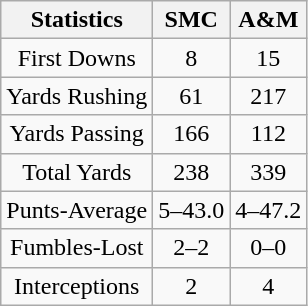<table class=wikitable style="text-align:center">
<tr>
<th>Statistics</th>
<th>SMC</th>
<th>A&M</th>
</tr>
<tr>
<td>First Downs</td>
<td>8</td>
<td>15</td>
</tr>
<tr>
<td>Yards Rushing</td>
<td>61</td>
<td>217</td>
</tr>
<tr>
<td>Yards Passing</td>
<td>166</td>
<td>112</td>
</tr>
<tr>
<td>Total Yards</td>
<td>238</td>
<td>339</td>
</tr>
<tr>
<td>Punts-Average</td>
<td>5–43.0</td>
<td>4–47.2</td>
</tr>
<tr>
<td>Fumbles-Lost</td>
<td>2–2</td>
<td>0–0</td>
</tr>
<tr>
<td>Interceptions</td>
<td>2</td>
<td>4</td>
</tr>
</table>
